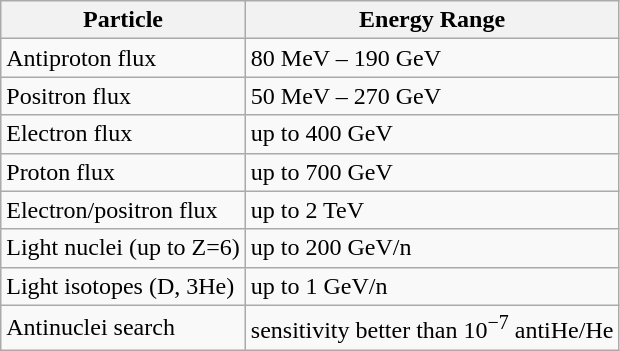<table class=wikitable>
<tr>
<th>Particle</th>
<th>Energy Range</th>
</tr>
<tr>
<td>Antiproton flux</td>
<td>80 MeV – 190 GeV</td>
</tr>
<tr>
<td>Positron flux</td>
<td>50 MeV – 270 GeV</td>
</tr>
<tr>
<td>Electron flux</td>
<td>up to 400 GeV</td>
</tr>
<tr>
<td>Proton flux</td>
<td>up to 700 GeV</td>
</tr>
<tr>
<td>Electron/positron flux</td>
<td>up to 2 TeV</td>
</tr>
<tr>
<td>Light nuclei (up to Z=6)</td>
<td>up to 200 GeV/n</td>
</tr>
<tr>
<td>Light isotopes (D, 3He)</td>
<td>up to 1 GeV/n</td>
</tr>
<tr>
<td>Antinuclei search</td>
<td>sensitivity better than 10<sup>−7</sup> antiHe/He</td>
</tr>
</table>
